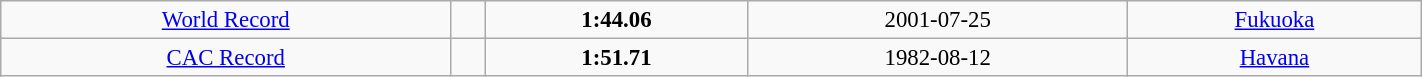<table class="wikitable" style=" text-align:center; font-size:95%;" width="75%">
<tr>
<td><a href='#'>World Record</a></td>
<td></td>
<td><strong>1:44.06</strong></td>
<td>2001-07-25</td>
<td> <a href='#'>Fukuoka</a></td>
</tr>
<tr>
<td><a href='#'>CAC Record</a></td>
<td></td>
<td><strong>1:51.71</strong></td>
<td>1982-08-12</td>
<td> <a href='#'>Havana</a></td>
</tr>
</table>
